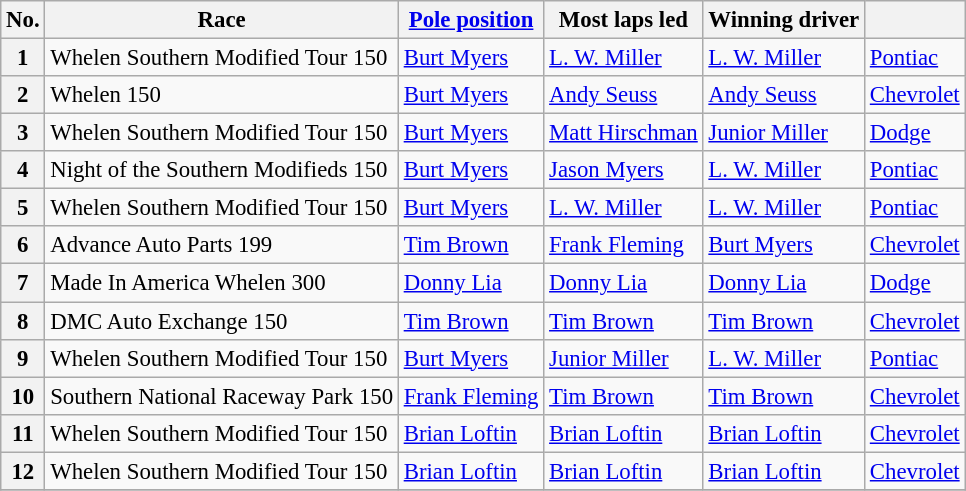<table class="wikitable sortable" style="font-size:95%">
<tr>
<th>No.</th>
<th>Race</th>
<th><a href='#'>Pole position</a></th>
<th>Most laps led</th>
<th>Winning driver</th>
<th></th>
</tr>
<tr>
<th>1</th>
<td>Whelen Southern Modified Tour 150</td>
<td><a href='#'>Burt Myers</a></td>
<td><a href='#'>L. W. Miller</a></td>
<td><a href='#'>L. W. Miller</a></td>
<td><a href='#'>Pontiac</a></td>
</tr>
<tr>
<th>2</th>
<td>Whelen 150</td>
<td><a href='#'>Burt Myers</a></td>
<td><a href='#'>Andy Seuss</a></td>
<td><a href='#'>Andy Seuss</a></td>
<td><a href='#'>Chevrolet</a></td>
</tr>
<tr>
<th>3</th>
<td>Whelen Southern Modified Tour 150</td>
<td><a href='#'>Burt Myers</a></td>
<td><a href='#'>Matt Hirschman</a></td>
<td><a href='#'>Junior Miller</a></td>
<td><a href='#'>Dodge</a></td>
</tr>
<tr>
<th>4</th>
<td>Night of the Southern Modifieds 150</td>
<td><a href='#'>Burt Myers</a></td>
<td><a href='#'>Jason Myers</a></td>
<td><a href='#'>L. W. Miller</a></td>
<td><a href='#'>Pontiac</a></td>
</tr>
<tr>
<th>5</th>
<td>Whelen Southern Modified Tour 150</td>
<td><a href='#'>Burt Myers</a></td>
<td><a href='#'>L. W. Miller</a></td>
<td><a href='#'>L. W. Miller</a></td>
<td><a href='#'>Pontiac</a></td>
</tr>
<tr>
<th>6</th>
<td>Advance Auto Parts 199</td>
<td><a href='#'>Tim Brown</a></td>
<td><a href='#'>Frank Fleming</a></td>
<td><a href='#'>Burt Myers</a></td>
<td><a href='#'>Chevrolet</a></td>
</tr>
<tr>
<th>7</th>
<td>Made In America Whelen 300</td>
<td><a href='#'>Donny Lia</a></td>
<td><a href='#'>Donny Lia</a></td>
<td><a href='#'>Donny Lia</a></td>
<td><a href='#'>Dodge</a></td>
</tr>
<tr>
<th>8</th>
<td>DMC Auto Exchange 150</td>
<td><a href='#'>Tim Brown</a></td>
<td><a href='#'>Tim Brown</a></td>
<td><a href='#'>Tim Brown</a></td>
<td><a href='#'>Chevrolet</a></td>
</tr>
<tr>
<th>9</th>
<td>Whelen Southern Modified Tour 150</td>
<td><a href='#'>Burt Myers</a></td>
<td><a href='#'>Junior Miller</a></td>
<td><a href='#'>L. W. Miller</a></td>
<td><a href='#'>Pontiac</a></td>
</tr>
<tr>
<th>10</th>
<td>Southern National Raceway Park 150</td>
<td><a href='#'>Frank Fleming</a></td>
<td><a href='#'>Tim Brown</a></td>
<td><a href='#'>Tim Brown</a></td>
<td><a href='#'>Chevrolet</a></td>
</tr>
<tr>
<th>11</th>
<td>Whelen Southern Modified Tour 150</td>
<td><a href='#'>Brian Loftin</a></td>
<td><a href='#'>Brian Loftin</a></td>
<td><a href='#'>Brian Loftin</a></td>
<td><a href='#'>Chevrolet</a></td>
</tr>
<tr>
<th>12</th>
<td>Whelen Southern Modified Tour 150</td>
<td><a href='#'>Brian Loftin</a></td>
<td><a href='#'>Brian Loftin</a></td>
<td><a href='#'>Brian Loftin</a></td>
<td><a href='#'>Chevrolet</a></td>
</tr>
<tr>
</tr>
</table>
